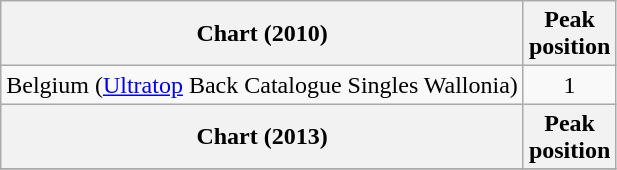<table class="wikitable">
<tr>
<th>Chart (2010)</th>
<th>Peak<br>position</th>
</tr>
<tr>
<td>Belgium (<a href='#'>Ultratop</a> Back Catalogue Singles Wallonia)</td>
<td align="center">1</td>
</tr>
<tr>
<th>Chart (2013)</th>
<th>Peak<br>position</th>
</tr>
<tr>
</tr>
</table>
